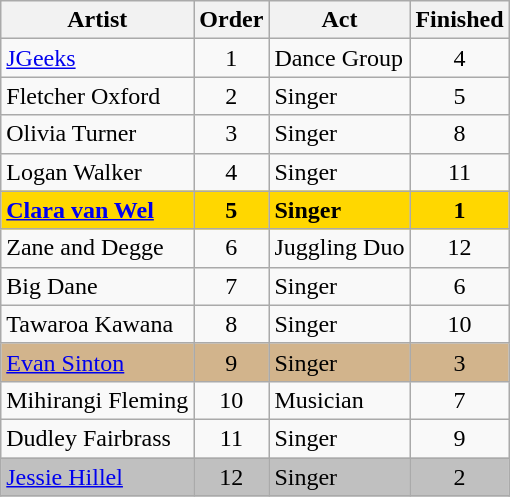<table class="wikitable sortable">
<tr>
<th>Artist</th>
<th>Order</th>
<th>Act</th>
<th>Finished</th>
</tr>
<tr>
<td><a href='#'>JGeeks</a></td>
<td align="center">1</td>
<td>Dance Group</td>
<td align="center">4</td>
</tr>
<tr>
<td>Fletcher Oxford</td>
<td align="center">2</td>
<td>Singer</td>
<td align="center">5</td>
</tr>
<tr>
<td>Olivia Turner</td>
<td align="center">3</td>
<td>Singer</td>
<td align="center">8</td>
</tr>
<tr>
<td>Logan Walker</td>
<td align="center">4</td>
<td>Singer</td>
<td align="center">11</td>
</tr>
<tr style="background:gold;">
<td><strong><a href='#'>Clara van Wel</a></strong></td>
<td align="center"><strong>5</strong></td>
<td><strong>Singer</strong></td>
<td align="center"><strong>1</strong></td>
</tr>
<tr>
<td>Zane and Degge</td>
<td align="center">6</td>
<td>Juggling Duo</td>
<td align="center">12</td>
</tr>
<tr>
<td>Big Dane</td>
<td align="center">7</td>
<td>Singer</td>
<td align="center">6</td>
</tr>
<tr>
<td>Tawaroa Kawana</td>
<td align="center">8</td>
<td>Singer</td>
<td align="center">10</td>
</tr>
<tr style="background:tan;">
<td><a href='#'>Evan Sinton</a></td>
<td align="center">9</td>
<td>Singer</td>
<td align="center">3</td>
</tr>
<tr>
<td>Mihirangi Fleming</td>
<td align="center">10</td>
<td>Musician</td>
<td align="center">7</td>
</tr>
<tr>
<td>Dudley Fairbrass</td>
<td align="center">11</td>
<td>Singer</td>
<td align="center">9</td>
</tr>
<tr style="background:silver;">
<td><a href='#'>Jessie Hillel</a></td>
<td align="center">12</td>
<td>Singer</td>
<td align="center">2</td>
</tr>
<tr>
</tr>
</table>
